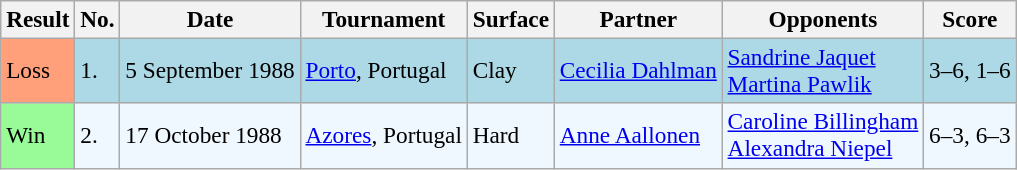<table class="sortable wikitable" style="font-size:97%">
<tr>
<th>Result</th>
<th>No.</th>
<th>Date</th>
<th>Tournament</th>
<th>Surface</th>
<th>Partner</th>
<th>Opponents</th>
<th>Score</th>
</tr>
<tr style="background:lightblue;">
<td style="background:#ffa07a;">Loss</td>
<td>1.</td>
<td>5 September 1988</td>
<td><a href='#'>Porto</a>, Portugal</td>
<td>Clay</td>
<td> <a href='#'>Cecilia Dahlman</a></td>
<td> <a href='#'>Sandrine Jaquet</a> <br>  <a href='#'>Martina Pawlik</a></td>
<td>3–6, 1–6</td>
</tr>
<tr style="background:#f0f8ff;">
<td style="background:#98fb98;">Win</td>
<td>2.</td>
<td>17 October 1988</td>
<td><a href='#'>Azores</a>, Portugal</td>
<td>Hard</td>
<td> <a href='#'>Anne Aallonen</a></td>
<td> <a href='#'>Caroline Billingham</a> <br>  <a href='#'>Alexandra Niepel</a></td>
<td>6–3, 6–3</td>
</tr>
</table>
